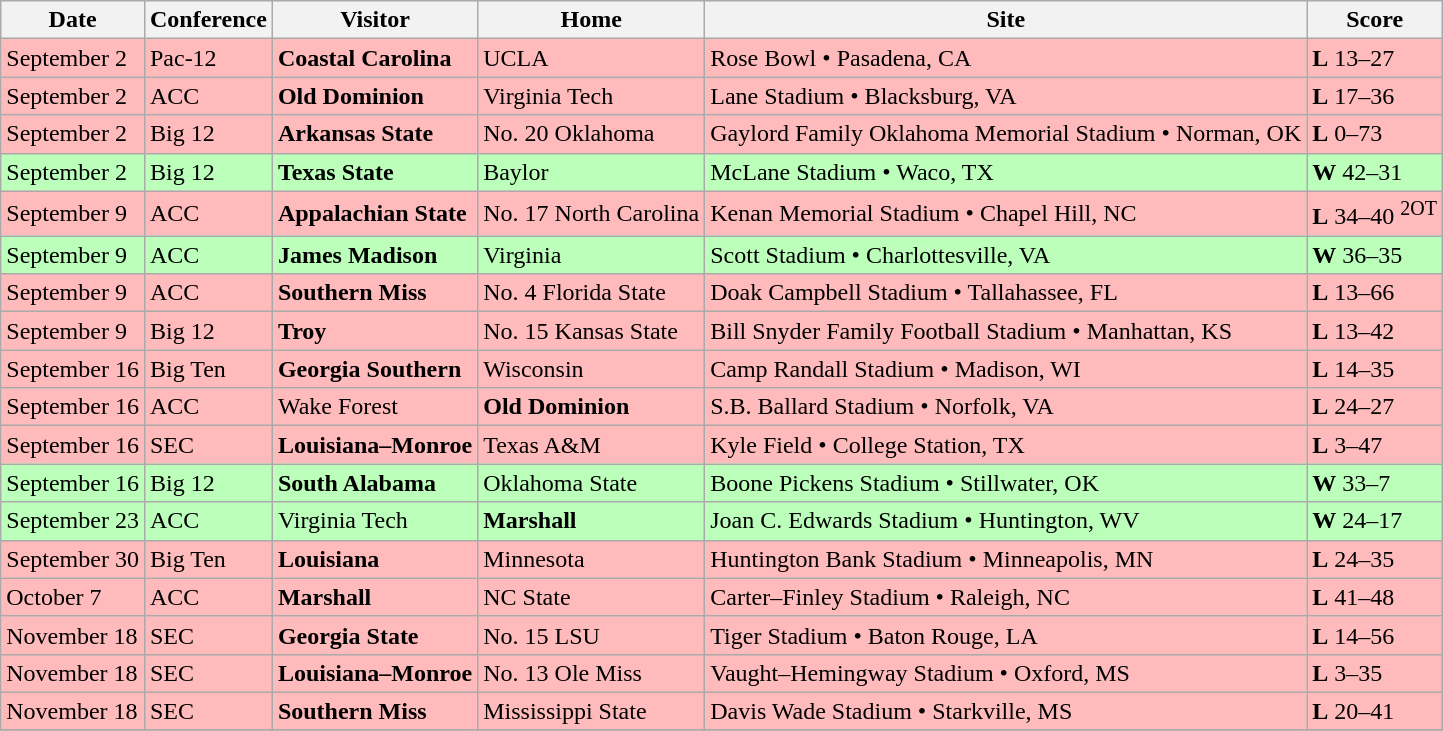<table class="wikitable">
<tr>
<th>Date</th>
<th>Conference</th>
<th>Visitor</th>
<th>Home</th>
<th>Site</th>
<th>Score</th>
</tr>
<tr style="background:#fbb;">
<td>September 2</td>
<td>Pac-12</td>
<td><strong>Coastal Carolina</strong></td>
<td>UCLA</td>
<td>Rose Bowl • Pasadena, CA</td>
<td><strong>L</strong> 13–27</td>
</tr>
<tr style="background:#fbb;">
<td>September 2</td>
<td>ACC</td>
<td><strong>Old Dominion</strong></td>
<td>Virginia Tech</td>
<td>Lane Stadium • Blacksburg, VA</td>
<td><strong>L</strong> 17–36</td>
</tr>
<tr style="background:#fbb;">
<td>September 2</td>
<td>Big 12</td>
<td><strong>Arkansas State</strong></td>
<td>No. 20 Oklahoma</td>
<td>Gaylord Family Oklahoma Memorial Stadium • Norman, OK</td>
<td><strong>L</strong> 0–73</td>
</tr>
<tr style="background:#bfb;">
<td>September 2</td>
<td>Big 12</td>
<td><strong>Texas State</strong></td>
<td>Baylor</td>
<td>McLane Stadium • Waco, TX</td>
<td><strong>W</strong> 42–31</td>
</tr>
<tr style="background:#fbb;">
<td>September 9</td>
<td>ACC</td>
<td><strong>Appalachian State</strong></td>
<td>No. 17 North Carolina</td>
<td>Kenan Memorial Stadium • Chapel Hill, NC</td>
<td><strong>L</strong> 34–40 <sup>2OT</sup></td>
</tr>
<tr style="background:#bfb;">
<td>September 9</td>
<td>ACC</td>
<td><strong>James Madison</strong></td>
<td>Virginia</td>
<td>Scott Stadium • Charlottesville, VA</td>
<td><strong>W</strong> 36–35</td>
</tr>
<tr style="background:#fbb;">
<td>September 9</td>
<td>ACC</td>
<td><strong>Southern Miss</strong></td>
<td>No. 4 Florida State</td>
<td>Doak Campbell Stadium • Tallahassee, FL</td>
<td><strong>L</strong> 13–66</td>
</tr>
<tr style="background:#fbb;">
<td>September 9</td>
<td>Big 12</td>
<td><strong>Troy</strong></td>
<td>No. 15 Kansas State</td>
<td>Bill Snyder Family Football Stadium • Manhattan, KS</td>
<td><strong>L</strong> 13–42</td>
</tr>
<tr style="background:#fbb;">
<td>September 16</td>
<td>Big Ten</td>
<td><strong>Georgia Southern</strong></td>
<td>Wisconsin</td>
<td>Camp Randall Stadium • Madison, WI</td>
<td><strong>L</strong> 14–35</td>
</tr>
<tr style="background:#fbb;">
<td>September 16</td>
<td>ACC</td>
<td>Wake Forest</td>
<td><strong>Old Dominion</strong></td>
<td>S.B. Ballard Stadium • Norfolk, VA</td>
<td><strong>L</strong> 24–27</td>
</tr>
<tr style="background:#fbb;">
<td>September 16</td>
<td>SEC</td>
<td><strong>Louisiana–Monroe</strong></td>
<td>Texas A&M</td>
<td>Kyle Field • College Station, TX</td>
<td><strong>L</strong> 3–47</td>
</tr>
<tr style="background:#bfb;">
<td>September 16</td>
<td>Big 12</td>
<td><strong>South Alabama</strong></td>
<td>Oklahoma State</td>
<td>Boone Pickens Stadium • Stillwater, OK</td>
<td><strong>W</strong> 33–7</td>
</tr>
<tr style="background:#bfb;">
<td>September 23</td>
<td>ACC</td>
<td>Virginia Tech</td>
<td><strong>Marshall</strong></td>
<td>Joan C. Edwards Stadium • Huntington, WV</td>
<td><strong>W</strong> 24–17</td>
</tr>
<tr style="background:#fbb;">
<td>September 30</td>
<td>Big Ten</td>
<td><strong>Louisiana</strong></td>
<td>Minnesota</td>
<td>Huntington Bank Stadium • Minneapolis, MN</td>
<td><strong>L</strong> 24–35</td>
</tr>
<tr style="background:#fbb;">
<td>October 7</td>
<td>ACC</td>
<td><strong>Marshall</strong></td>
<td>NC State</td>
<td>Carter–Finley Stadium • Raleigh, NC</td>
<td><strong>L</strong> 41–48</td>
</tr>
<tr style="background:#fbb;">
<td>November 18</td>
<td>SEC</td>
<td><strong>Georgia State</strong></td>
<td>No. 15 LSU</td>
<td>Tiger Stadium • Baton Rouge, LA</td>
<td><strong>L</strong> 14–56</td>
</tr>
<tr style="background:#fbb;">
<td>November 18</td>
<td>SEC</td>
<td><strong>Louisiana–Monroe</strong></td>
<td>No. 13 Ole Miss</td>
<td>Vaught–Hemingway Stadium • Oxford, MS</td>
<td><strong>L</strong> 3–35</td>
</tr>
<tr style="background:#fbb;">
<td>November 18</td>
<td>SEC</td>
<td><strong>Southern Miss</strong></td>
<td>Mississippi State</td>
<td>Davis Wade Stadium • Starkville, MS</td>
<td><strong>L</strong> 20–41</td>
</tr>
<tr>
</tr>
</table>
